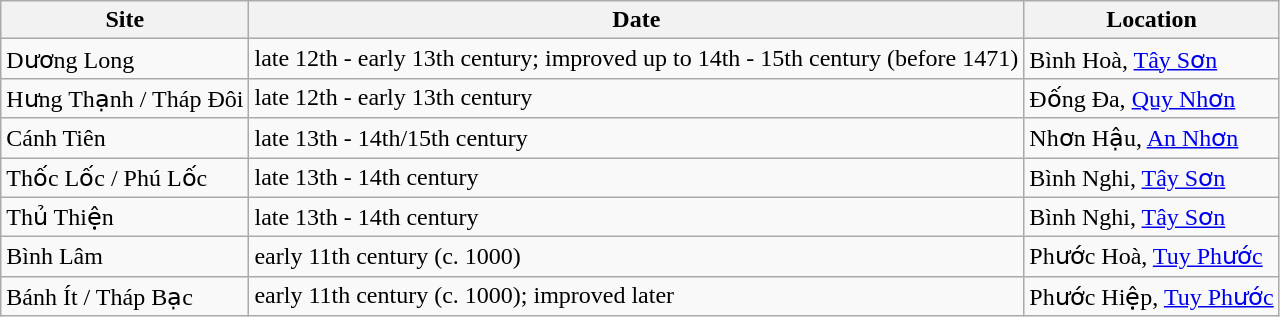<table class="wikitable">
<tr>
<th>Site</th>
<th>Date</th>
<th>Location</th>
</tr>
<tr>
<td>Dương Long</td>
<td>late 12th - early 13th century; improved up to 14th - 15th century (before 1471)</td>
<td>Bình Hoà, <a href='#'>Tây Sơn</a></td>
</tr>
<tr>
<td>Hưng Thạnh / Tháp Đôi</td>
<td>late 12th - early 13th century</td>
<td>Đống Đa, <a href='#'>Quy Nhơn</a></td>
</tr>
<tr>
<td>Cánh Tiên</td>
<td>late 13th - 14th/15th century</td>
<td>Nhơn Hậu, <a href='#'>An Nhơn</a></td>
</tr>
<tr>
<td>Thốc Lốc / Phú Lốc</td>
<td>late 13th - 14th century</td>
<td>Bình Nghi, <a href='#'>Tây Sơn</a></td>
</tr>
<tr>
<td>Thủ Thiện</td>
<td>late 13th - 14th century</td>
<td>Bình Nghi, <a href='#'>Tây Sơn</a></td>
</tr>
<tr>
<td>Bình Lâm</td>
<td>early 11th century (c. 1000)</td>
<td>Phước Hoà, <a href='#'>Tuy Phước</a></td>
</tr>
<tr>
<td>Bánh Ít / Tháp Bạc</td>
<td>early 11th century (c. 1000); improved later</td>
<td>Phước Hiệp, <a href='#'>Tuy Phước</a></td>
</tr>
</table>
